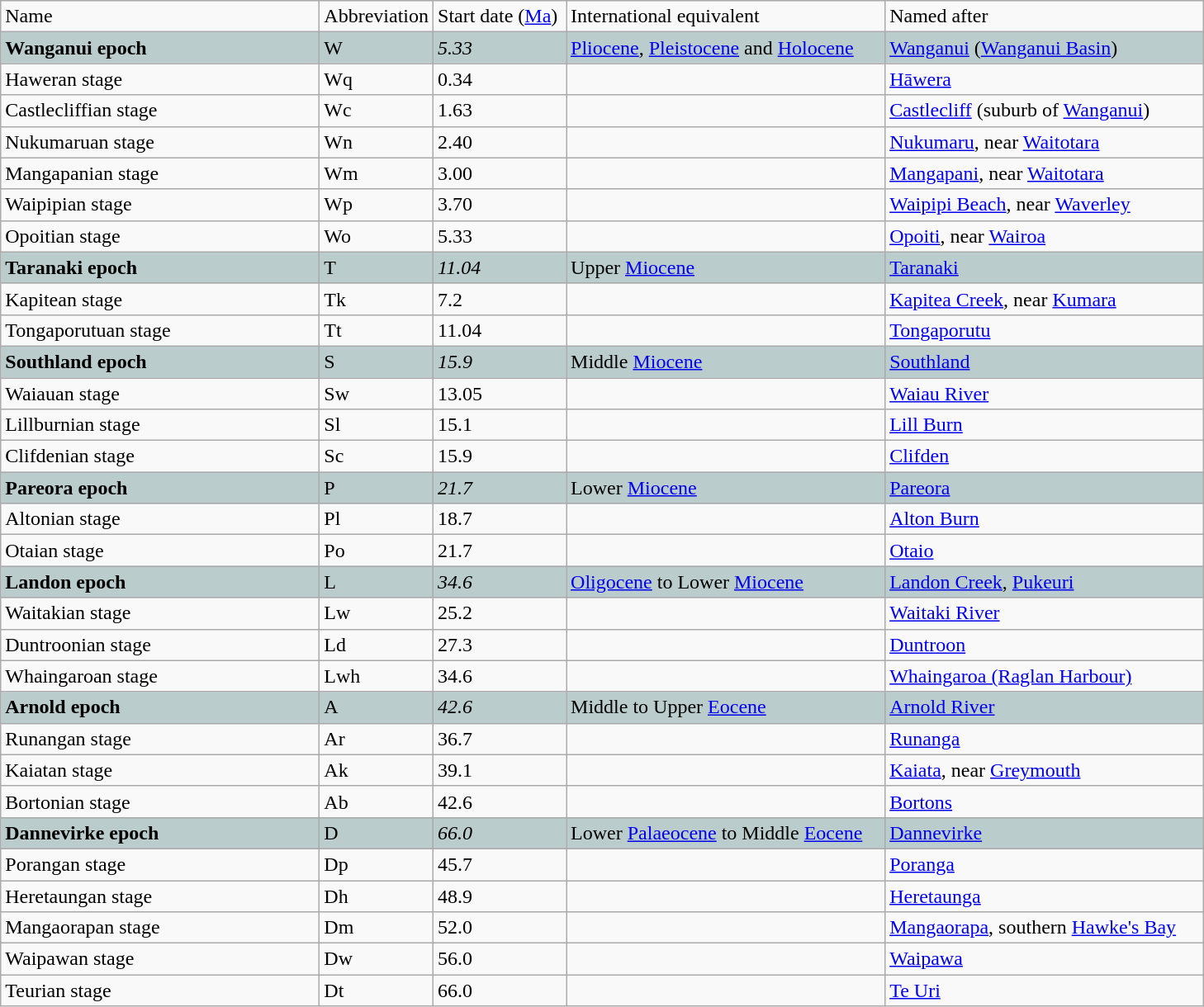<table class="wikitable">
<tr>
<td width="250pt">Name</td>
<td width="50pt">Abbreviation</td>
<td width="100pt">Start date (<a href='#'>Ma</a>)</td>
<td width="250pt">International equivalent</td>
<td width="250pt">Named after</td>
</tr>
<tr style="background:#bbcccc;">
<td><strong>Wanganui epoch</strong></td>
<td>W</td>
<td><em>5.33</em></td>
<td><a href='#'>Pliocene</a>, <a href='#'>Pleistocene</a> and <a href='#'>Holocene</a></td>
<td><a href='#'>Wanganui</a> (<a href='#'>Wanganui Basin</a>)</td>
</tr>
<tr>
<td>Haweran stage</td>
<td>Wq</td>
<td>0.34</td>
<td></td>
<td><a href='#'>Hāwera</a></td>
</tr>
<tr>
<td>Castlecliffian stage</td>
<td>Wc</td>
<td>1.63</td>
<td></td>
<td><a href='#'>Castlecliff</a> (suburb of <a href='#'>Wanganui</a>)</td>
</tr>
<tr>
<td>Nukumaruan stage</td>
<td>Wn</td>
<td>2.40</td>
<td></td>
<td><a href='#'>Nukumaru</a>, near <a href='#'>Waitotara</a></td>
</tr>
<tr>
<td>Mangapanian stage</td>
<td>Wm</td>
<td>3.00</td>
<td></td>
<td><a href='#'>Mangapani</a>, near <a href='#'>Waitotara</a></td>
</tr>
<tr>
<td>Waipipian stage</td>
<td>Wp</td>
<td>3.70</td>
<td></td>
<td><a href='#'>Waipipi Beach</a>, near <a href='#'>Waverley</a></td>
</tr>
<tr>
<td>Opoitian stage</td>
<td>Wo</td>
<td>5.33</td>
<td></td>
<td><a href='#'>Opoiti</a>, near <a href='#'>Wairoa</a></td>
</tr>
<tr style="background:#bbcccc;">
<td><strong>Taranaki epoch</strong></td>
<td>T</td>
<td><em>11.04</em></td>
<td>Upper <a href='#'>Miocene</a></td>
<td><a href='#'>Taranaki</a></td>
</tr>
<tr>
<td>Kapitean stage</td>
<td>Tk</td>
<td>7.2</td>
<td></td>
<td><a href='#'>Kapitea Creek</a>, near <a href='#'>Kumara</a></td>
</tr>
<tr>
<td>Tongaporutuan stage</td>
<td>Tt</td>
<td>11.04</td>
<td></td>
<td><a href='#'>Tongaporutu</a></td>
</tr>
<tr style="background:#bbcccc;">
<td><strong>Southland epoch</strong></td>
<td>S</td>
<td><em>15.9</em></td>
<td>Middle <a href='#'>Miocene</a></td>
<td><a href='#'>Southland</a></td>
</tr>
<tr>
<td>Waiauan stage</td>
<td>Sw</td>
<td>13.05</td>
<td></td>
<td><a href='#'>Waiau River</a></td>
</tr>
<tr>
<td>Lillburnian stage</td>
<td>Sl</td>
<td>15.1</td>
<td></td>
<td><a href='#'>Lill Burn</a></td>
</tr>
<tr>
<td>Clifdenian stage</td>
<td>Sc</td>
<td>15.9</td>
<td></td>
<td><a href='#'>Clifden</a></td>
</tr>
<tr style="background:#bbcccc;">
<td><strong>Pareora epoch</strong></td>
<td>P</td>
<td><em>21.7</em></td>
<td>Lower <a href='#'>Miocene</a></td>
<td><a href='#'>Pareora</a></td>
</tr>
<tr>
<td>Altonian stage</td>
<td>Pl</td>
<td>18.7</td>
<td></td>
<td><a href='#'>Alton Burn</a></td>
</tr>
<tr>
<td>Otaian stage</td>
<td>Po</td>
<td>21.7</td>
<td></td>
<td><a href='#'>Otaio</a></td>
</tr>
<tr style="background:#bbcccc;">
<td><strong>Landon epoch</strong></td>
<td>L</td>
<td><em>34.6</em></td>
<td><a href='#'>Oligocene</a> to Lower <a href='#'>Miocene</a></td>
<td><a href='#'>Landon Creek</a>, <a href='#'>Pukeuri</a></td>
</tr>
<tr>
<td>Waitakian stage</td>
<td>Lw</td>
<td>25.2</td>
<td></td>
<td><a href='#'>Waitaki River</a></td>
</tr>
<tr>
<td>Duntroonian stage</td>
<td>Ld</td>
<td>27.3</td>
<td></td>
<td><a href='#'>Duntroon</a></td>
</tr>
<tr>
<td>Whaingaroan stage</td>
<td>Lwh</td>
<td>34.6</td>
<td></td>
<td><a href='#'>Whaingaroa (Raglan Harbour)</a></td>
</tr>
<tr style="background:#bbcccc;">
<td><strong>Arnold epoch</strong></td>
<td>A</td>
<td><em>42.6</em></td>
<td>Middle to Upper <a href='#'>Eocene</a></td>
<td><a href='#'>Arnold River</a></td>
</tr>
<tr>
<td>Runangan stage</td>
<td>Ar</td>
<td>36.7</td>
<td></td>
<td><a href='#'>Runanga</a></td>
</tr>
<tr>
<td>Kaiatan stage</td>
<td>Ak</td>
<td>39.1</td>
<td></td>
<td><a href='#'>Kaiata</a>, near <a href='#'>Greymouth</a></td>
</tr>
<tr>
<td>Bortonian stage</td>
<td>Ab</td>
<td>42.6</td>
<td></td>
<td><a href='#'>Bortons</a></td>
</tr>
<tr style="background:#bbcccc;">
<td><strong>Dannevirke epoch</strong></td>
<td>D</td>
<td><em>66.0</em></td>
<td>Lower <a href='#'>Palaeocene</a> to Middle <a href='#'>Eocene</a></td>
<td><a href='#'>Dannevirke</a></td>
</tr>
<tr>
<td>Porangan stage</td>
<td>Dp</td>
<td>45.7</td>
<td></td>
<td><a href='#'>Poranga</a></td>
</tr>
<tr>
<td>Heretaungan stage</td>
<td>Dh</td>
<td>48.9</td>
<td></td>
<td><a href='#'>Heretaunga</a></td>
</tr>
<tr>
<td>Mangaorapan stage</td>
<td>Dm</td>
<td>52.0</td>
<td></td>
<td><a href='#'>Mangaorapa</a>, southern <a href='#'>Hawke's Bay</a></td>
</tr>
<tr>
<td>Waipawan stage</td>
<td>Dw</td>
<td>56.0</td>
<td></td>
<td><a href='#'>Waipawa</a></td>
</tr>
<tr>
<td>Teurian stage</td>
<td>Dt</td>
<td>66.0</td>
<td></td>
<td><a href='#'>Te Uri</a></td>
</tr>
</table>
